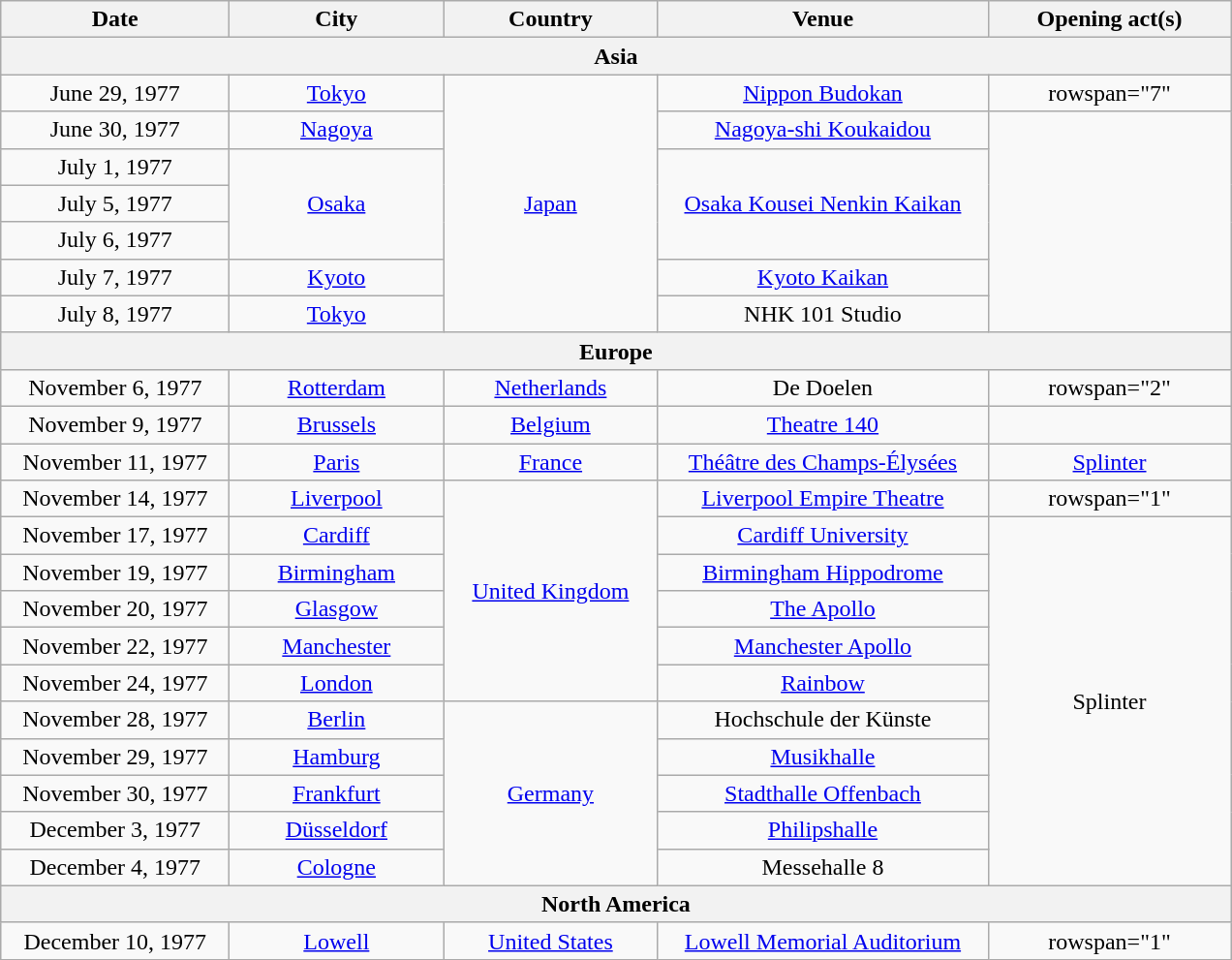<table class="wikitable" style="text-align:center;">
<tr>
<th width="150">Date</th>
<th width="140">City</th>
<th width="140">Country</th>
<th width="220">Venue</th>
<th width="160">Opening act(s)</th>
</tr>
<tr>
<th colspan="5">Asia</th>
</tr>
<tr>
<td>June 29, 1977</td>
<td><a href='#'>Tokyo</a></td>
<td rowspan="7"><a href='#'>Japan</a></td>
<td><a href='#'>Nippon Budokan</a></td>
<td>rowspan="7" </td>
</tr>
<tr>
<td>June 30, 1977</td>
<td><a href='#'>Nagoya</a></td>
<td><a href='#'>Nagoya-shi Koukaidou</a></td>
</tr>
<tr>
<td>July 1, 1977</td>
<td rowspan="3"><a href='#'>Osaka</a></td>
<td rowspan="3"><a href='#'>Osaka Kousei Nenkin Kaikan</a></td>
</tr>
<tr>
<td>July 5, 1977</td>
</tr>
<tr>
<td>July 6, 1977</td>
</tr>
<tr>
<td>July 7, 1977</td>
<td><a href='#'>Kyoto</a></td>
<td><a href='#'>Kyoto Kaikan</a></td>
</tr>
<tr>
<td>July 8, 1977</td>
<td><a href='#'>Tokyo</a></td>
<td>NHK 101 Studio </td>
</tr>
<tr>
<th colspan="5">Europe</th>
</tr>
<tr>
<td>November 6, 1977</td>
<td><a href='#'>Rotterdam</a></td>
<td><a href='#'>Netherlands</a></td>
<td>De Doelen</td>
<td>rowspan="2" </td>
</tr>
<tr>
<td>November 9, 1977</td>
<td><a href='#'>Brussels</a></td>
<td><a href='#'>Belgium</a></td>
<td><a href='#'>Theatre 140</a></td>
</tr>
<tr>
<td>November 11, 1977</td>
<td><a href='#'>Paris</a></td>
<td><a href='#'>France</a></td>
<td><a href='#'>Théâtre des Champs-Élysées</a></td>
<td rowspan="1"><a href='#'>Splinter</a></td>
</tr>
<tr>
<td>November 14, 1977</td>
<td><a href='#'>Liverpool</a></td>
<td rowspan="6"><a href='#'>United Kingdom</a></td>
<td><a href='#'>Liverpool Empire Theatre</a></td>
<td>rowspan="1" </td>
</tr>
<tr>
<td>November 17, 1977</td>
<td><a href='#'>Cardiff</a></td>
<td><a href='#'>Cardiff University</a></td>
<td rowspan="10">Splinter</td>
</tr>
<tr>
<td>November 19, 1977</td>
<td><a href='#'>Birmingham</a></td>
<td><a href='#'>Birmingham Hippodrome</a></td>
</tr>
<tr>
<td>November 20, 1977</td>
<td><a href='#'>Glasgow</a></td>
<td><a href='#'>The Apollo</a></td>
</tr>
<tr>
<td>November 22, 1977</td>
<td><a href='#'>Manchester</a></td>
<td><a href='#'>Manchester Apollo</a></td>
</tr>
<tr>
<td>November 24, 1977</td>
<td><a href='#'>London</a></td>
<td><a href='#'>Rainbow</a></td>
</tr>
<tr>
<td>November 28, 1977</td>
<td><a href='#'>Berlin</a></td>
<td rowspan="5"><a href='#'>Germany</a></td>
<td>Hochschule der Künste</td>
</tr>
<tr>
<td>November 29, 1977</td>
<td><a href='#'>Hamburg</a></td>
<td><a href='#'>Musikhalle</a></td>
</tr>
<tr>
<td>November 30, 1977</td>
<td><a href='#'>Frankfurt</a></td>
<td><a href='#'>Stadthalle Offenbach</a></td>
</tr>
<tr>
<td>December 3, 1977</td>
<td><a href='#'>Düsseldorf</a></td>
<td><a href='#'>Philipshalle</a></td>
</tr>
<tr>
<td>December 4, 1977</td>
<td><a href='#'>Cologne</a></td>
<td>Messehalle 8</td>
</tr>
<tr>
<th colspan="5">North America</th>
</tr>
<tr>
<td>December 10, 1977</td>
<td><a href='#'>Lowell</a></td>
<td><a href='#'>United States</a></td>
<td><a href='#'>Lowell Memorial Auditorium</a></td>
<td>rowspan="1" </td>
</tr>
</table>
